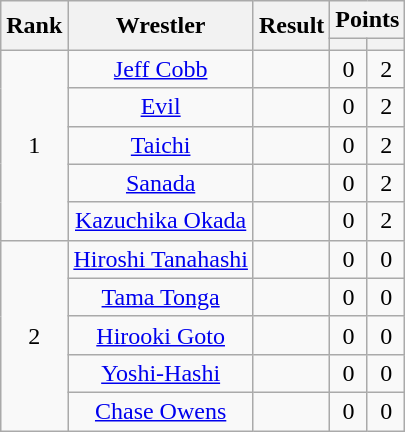<table class="wikitable mw-collapsible mw-collapsed" plainrowheaders sortable" style="text-align: center">
<tr>
<th scope="col" rowspan="2">Rank</th>
<th scope="col" rowspan="2">Wrestler</th>
<th scope="col" rowspan="2">Result</th>
<th scope="col" colspan="2">Points</th>
</tr>
<tr>
<th></th>
<th></th>
</tr>
<tr>
<td rowspan="5">1</td>
<td><a href='#'>Jeff Cobb</a></td>
<td></td>
<td>0</td>
<td>2</td>
</tr>
<tr>
<td><a href='#'>Evil</a></td>
<td></td>
<td>0</td>
<td>2</td>
</tr>
<tr>
<td><a href='#'>Taichi</a></td>
<td></td>
<td>0</td>
<td>2</td>
</tr>
<tr>
<td><a href='#'>Sanada</a></td>
<td></td>
<td>0</td>
<td>2</td>
</tr>
<tr>
<td><a href='#'>Kazuchika Okada</a></td>
<td></td>
<td>0</td>
<td>2</td>
</tr>
<tr>
<td rowspan="5">2</td>
<td><a href='#'>Hiroshi Tanahashi</a></td>
<td></td>
<td>0</td>
<td>0</td>
</tr>
<tr>
<td><a href='#'>Tama Tonga</a></td>
<td></td>
<td>0</td>
<td>0</td>
</tr>
<tr>
<td><a href='#'>Hirooki Goto</a></td>
<td></td>
<td>0</td>
<td>0</td>
</tr>
<tr>
<td><a href='#'>Yoshi-Hashi</a></td>
<td></td>
<td>0</td>
<td>0</td>
</tr>
<tr>
<td><a href='#'>Chase Owens</a></td>
<td></td>
<td>0</td>
<td>0</td>
</tr>
</table>
